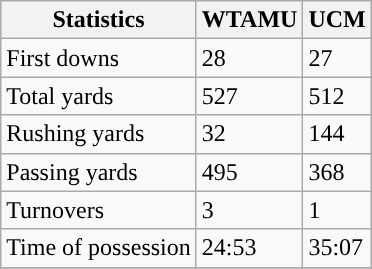<table class="wikitable">
<tr>
<th>Statistics</th>
<th>WTAMU</th>
<th>UCM</th>
</tr>
<tr>
<td>First downs</td>
<td>28</td>
<td>27</td>
</tr>
<tr>
<td>Total yards</td>
<td>527</td>
<td>512</td>
</tr>
<tr>
<td>Rushing yards</td>
<td>32</td>
<td>144</td>
</tr>
<tr>
<td>Passing yards</td>
<td>495</td>
<td>368</td>
</tr>
<tr>
<td>Turnovers</td>
<td>3</td>
<td>1</td>
</tr>
<tr>
<td>Time of possession</td>
<td>24:53</td>
<td>35:07</td>
</tr>
<tr>
</tr>
</table>
